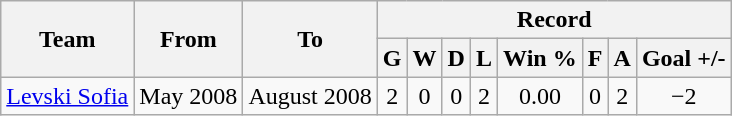<table class="wikitable" style="text-align: center">
<tr>
<th rowspan="2">Team</th>
<th rowspan="2">From</th>
<th rowspan="2">To</th>
<th colspan="8">Record</th>
</tr>
<tr>
<th>G</th>
<th>W</th>
<th>D</th>
<th>L</th>
<th>Win %</th>
<th>F</th>
<th>A</th>
<th>Goal +/-</th>
</tr>
<tr>
<td><a href='#'>Levski Sofia</a></td>
<td>May 2008</td>
<td>August 2008</td>
<td>2</td>
<td>0</td>
<td>0</td>
<td>2</td>
<td>0.00</td>
<td>0</td>
<td>2</td>
<td>−2<br></td>
</tr>
</table>
